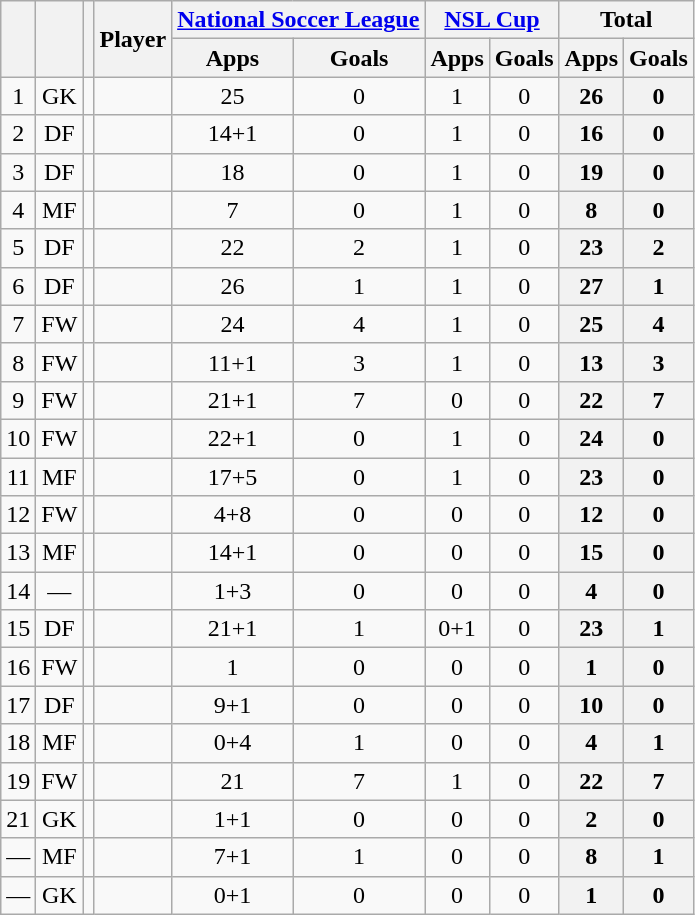<table class="wikitable sortable" style="text-align:center">
<tr>
<th rowspan="2"></th>
<th rowspan="2"></th>
<th rowspan="2"></th>
<th rowspan="2">Player</th>
<th colspan="2"><a href='#'>National Soccer League</a></th>
<th colspan="2"><a href='#'>NSL Cup</a></th>
<th colspan="2">Total</th>
</tr>
<tr>
<th>Apps</th>
<th>Goals</th>
<th>Apps</th>
<th>Goals</th>
<th>Apps</th>
<th>Goals</th>
</tr>
<tr>
<td>1</td>
<td>GK</td>
<td></td>
<td align="left"><br></td>
<td>25</td>
<td>0<br></td>
<td>1</td>
<td>0<br></td>
<th>26</th>
<th>0</th>
</tr>
<tr>
<td>2</td>
<td>DF</td>
<td></td>
<td align="left"><br></td>
<td>14+1</td>
<td>0<br></td>
<td>1</td>
<td>0<br></td>
<th>16</th>
<th>0</th>
</tr>
<tr>
<td>3</td>
<td>DF</td>
<td></td>
<td align="left"><br></td>
<td>18</td>
<td>0<br></td>
<td>1</td>
<td>0<br></td>
<th>19</th>
<th>0</th>
</tr>
<tr>
<td>4</td>
<td>MF</td>
<td></td>
<td align="left"><br></td>
<td>7</td>
<td>0<br></td>
<td>1</td>
<td>0<br></td>
<th>8</th>
<th>0</th>
</tr>
<tr>
<td>5</td>
<td>DF</td>
<td></td>
<td align="left"><br></td>
<td>22</td>
<td>2<br></td>
<td>1</td>
<td>0<br></td>
<th>23</th>
<th>2</th>
</tr>
<tr>
<td>6</td>
<td>DF</td>
<td></td>
<td align="left"><br></td>
<td>26</td>
<td>1<br></td>
<td>1</td>
<td>0<br></td>
<th>27</th>
<th>1</th>
</tr>
<tr>
<td>7</td>
<td>FW</td>
<td></td>
<td align="left"><br></td>
<td>24</td>
<td>4<br></td>
<td>1</td>
<td>0<br></td>
<th>25</th>
<th>4</th>
</tr>
<tr>
<td>8</td>
<td>FW</td>
<td></td>
<td align="left"><br></td>
<td>11+1</td>
<td>3<br></td>
<td>1</td>
<td>0<br></td>
<th>13</th>
<th>3</th>
</tr>
<tr>
<td>9</td>
<td>FW</td>
<td></td>
<td align="left"><br></td>
<td>21+1</td>
<td>7<br></td>
<td>0</td>
<td>0<br></td>
<th>22</th>
<th>7</th>
</tr>
<tr>
<td>10</td>
<td>FW</td>
<td></td>
<td align="left"><br></td>
<td>22+1</td>
<td>0<br></td>
<td>1</td>
<td>0<br></td>
<th>24</th>
<th>0</th>
</tr>
<tr>
<td>11</td>
<td>MF</td>
<td></td>
<td align="left"><br></td>
<td>17+5</td>
<td>0<br></td>
<td>1</td>
<td>0<br></td>
<th>23</th>
<th>0</th>
</tr>
<tr>
<td>12</td>
<td>FW</td>
<td></td>
<td align="left"><br></td>
<td>4+8</td>
<td>0<br></td>
<td>0</td>
<td>0<br></td>
<th>12</th>
<th>0</th>
</tr>
<tr>
<td>13</td>
<td>MF</td>
<td></td>
<td align="left"><br></td>
<td>14+1</td>
<td>0<br></td>
<td>0</td>
<td>0<br></td>
<th>15</th>
<th>0</th>
</tr>
<tr>
<td>14</td>
<td>—</td>
<td></td>
<td align="left"><br></td>
<td>1+3</td>
<td>0<br></td>
<td>0</td>
<td>0<br></td>
<th>4</th>
<th>0</th>
</tr>
<tr>
<td>15</td>
<td>DF</td>
<td></td>
<td align="left"><br></td>
<td>21+1</td>
<td>1<br></td>
<td>0+1</td>
<td>0<br></td>
<th>23</th>
<th>1</th>
</tr>
<tr>
<td>16</td>
<td>FW</td>
<td></td>
<td align="left"><br></td>
<td>1</td>
<td>0<br></td>
<td>0</td>
<td>0<br></td>
<th>1</th>
<th>0</th>
</tr>
<tr>
<td>17</td>
<td>DF</td>
<td></td>
<td align="left"><br></td>
<td>9+1</td>
<td>0<br></td>
<td>0</td>
<td>0<br></td>
<th>10</th>
<th>0</th>
</tr>
<tr>
<td>18</td>
<td>MF</td>
<td></td>
<td align="left"><br></td>
<td>0+4</td>
<td>1<br></td>
<td>0</td>
<td>0<br></td>
<th>4</th>
<th>1</th>
</tr>
<tr>
<td>19</td>
<td>FW</td>
<td></td>
<td align="left"><br></td>
<td>21</td>
<td>7<br></td>
<td>1</td>
<td>0<br></td>
<th>22</th>
<th>7</th>
</tr>
<tr>
<td>21</td>
<td>GK</td>
<td></td>
<td align="left"><br></td>
<td>1+1</td>
<td>0<br></td>
<td>0</td>
<td>0<br></td>
<th>2</th>
<th>0</th>
</tr>
<tr>
<td>—</td>
<td>MF</td>
<td></td>
<td align="left"><br></td>
<td>7+1</td>
<td>1<br></td>
<td>0</td>
<td>0<br></td>
<th>8</th>
<th>1</th>
</tr>
<tr>
<td>—</td>
<td>GK</td>
<td></td>
<td align="left"><br></td>
<td>0+1</td>
<td>0<br></td>
<td>0</td>
<td>0<br></td>
<th>1</th>
<th>0</th>
</tr>
</table>
